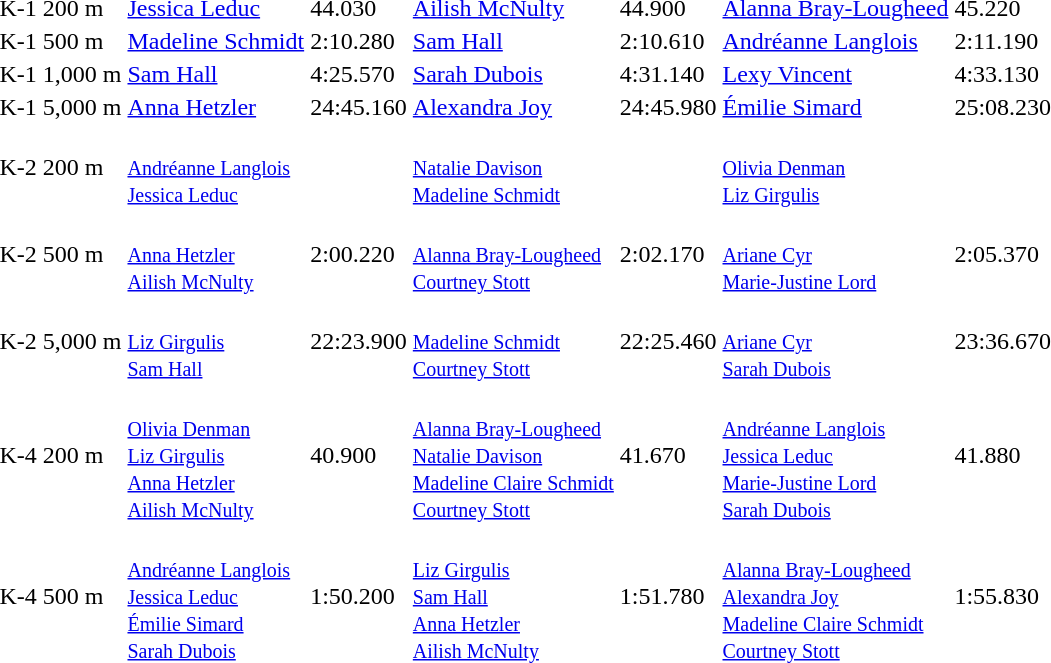<table>
<tr>
<td>K-1 200 m</td>
<td><a href='#'>Jessica Leduc</a><br> </td>
<td>44.030</td>
<td><a href='#'>Ailish McNulty</a> <br> </td>
<td>44.900</td>
<td><a href='#'>Alanna Bray-Lougheed</a><br> </td>
<td>45.220</td>
</tr>
<tr>
<td>K-1 500 m</td>
<td><a href='#'>Madeline Schmidt</a> <br> </td>
<td>2:10.280</td>
<td><a href='#'>Sam Hall</a> <br> </td>
<td>2:10.610</td>
<td><a href='#'>Andréanne Langlois</a> <br> </td>
<td>2:11.190</td>
</tr>
<tr>
<td>K-1 1,000 m</td>
<td><a href='#'>Sam Hall</a> <br> </td>
<td>4:25.570</td>
<td><a href='#'>Sarah Dubois</a><br></td>
<td>4:31.140</td>
<td><a href='#'>Lexy Vincent</a><br></td>
<td>4:33.130</td>
</tr>
<tr>
<td>K-1 5,000 m</td>
<td><a href='#'>Anna Hetzler</a><br> </td>
<td>24:45.160</td>
<td><a href='#'>Alexandra Joy</a><br> </td>
<td>24:45.980</td>
<td><a href='#'>Émilie Simard</a><br> </td>
<td>25:08.230</td>
</tr>
<tr>
<td>K-2 200 m</td>
<td><br><small><a href='#'>Andréanne Langlois</a><br><a href='#'>Jessica Leduc</a> </small><br></td>
<td></td>
<td><br><small><a href='#'>Natalie Davison</a><br><a href='#'>Madeline Schmidt</a> </small><br></td>
<td></td>
<td><br><small><a href='#'>Olivia Denman</a> <br> <a href='#'>Liz Girgulis</a></small><br></td>
<td></td>
</tr>
<tr>
<td>K-2 500 m</td>
<td><br><small><a href='#'>Anna Hetzler</a><br><a href='#'>Ailish McNulty</a> </small></td>
<td>2:00.220</td>
<td><br> <small><a href='#'>Alanna Bray-Lougheed</a><br><a href='#'>Courtney Stott</a> </small></td>
<td>2:02.170</td>
<td><br><small><a href='#'>Ariane Cyr</a><br><a href='#'>Marie-Justine Lord</a></small></td>
<td>2:05.370</td>
</tr>
<tr>
<td>K-2 5,000 m</td>
<td><br><small><a href='#'>Liz Girgulis</a><br><a href='#'>Sam Hall</a> </small><br></td>
<td>22:23.900</td>
<td><br><small><a href='#'>Madeline Schmidt</a><br><a href='#'>Courtney Stott</a> </small><br></td>
<td>22:25.460</td>
<td><br><small><a href='#'>Ariane Cyr</a><br><a href='#'>Sarah Dubois</a> </small><br></td>
<td>23:36.670</td>
</tr>
<tr>
<td>K-4 200 m</td>
<td><br><small><a href='#'>Olivia Denman</a><br><a href='#'>Liz Girgulis</a><br><a href='#'>Anna Hetzler</a><br><a href='#'>Ailish McNulty</a> </small></td>
<td>40.900</td>
<td><br><small><a href='#'>Alanna Bray-Lougheed</a><br><a href='#'>Natalie Davison</a><br><a href='#'>Madeline Claire Schmidt</a><br><a href='#'>Courtney Stott</a> </small></td>
<td>41.670</td>
<td><br><small><a href='#'>Andréanne Langlois</a><br><a href='#'>Jessica Leduc</a><br><a href='#'>Marie-Justine Lord</a><br><a href='#'>Sarah Dubois</a> </small></td>
<td>41.880</td>
</tr>
<tr>
<td>K-4 500 m</td>
<td><br><small><a href='#'>Andréanne Langlois</a><br><a href='#'>Jessica Leduc</a><br><a href='#'>Émilie Simard</a><br><a href='#'>Sarah Dubois</a> </small></td>
<td>1:50.200</td>
<td><br><small><a href='#'>Liz Girgulis</a><br><a href='#'>Sam Hall</a><br><a href='#'>Anna Hetzler</a><br><a href='#'>Ailish McNulty</a> </small></td>
<td>1:51.780</td>
<td><br><small><a href='#'>Alanna Bray-Lougheed</a><br><a href='#'>Alexandra Joy</a><br><a href='#'>Madeline Claire Schmidt</a><br><a href='#'>Courtney Stott</a> </small></td>
<td>1:55.830</td>
</tr>
</table>
